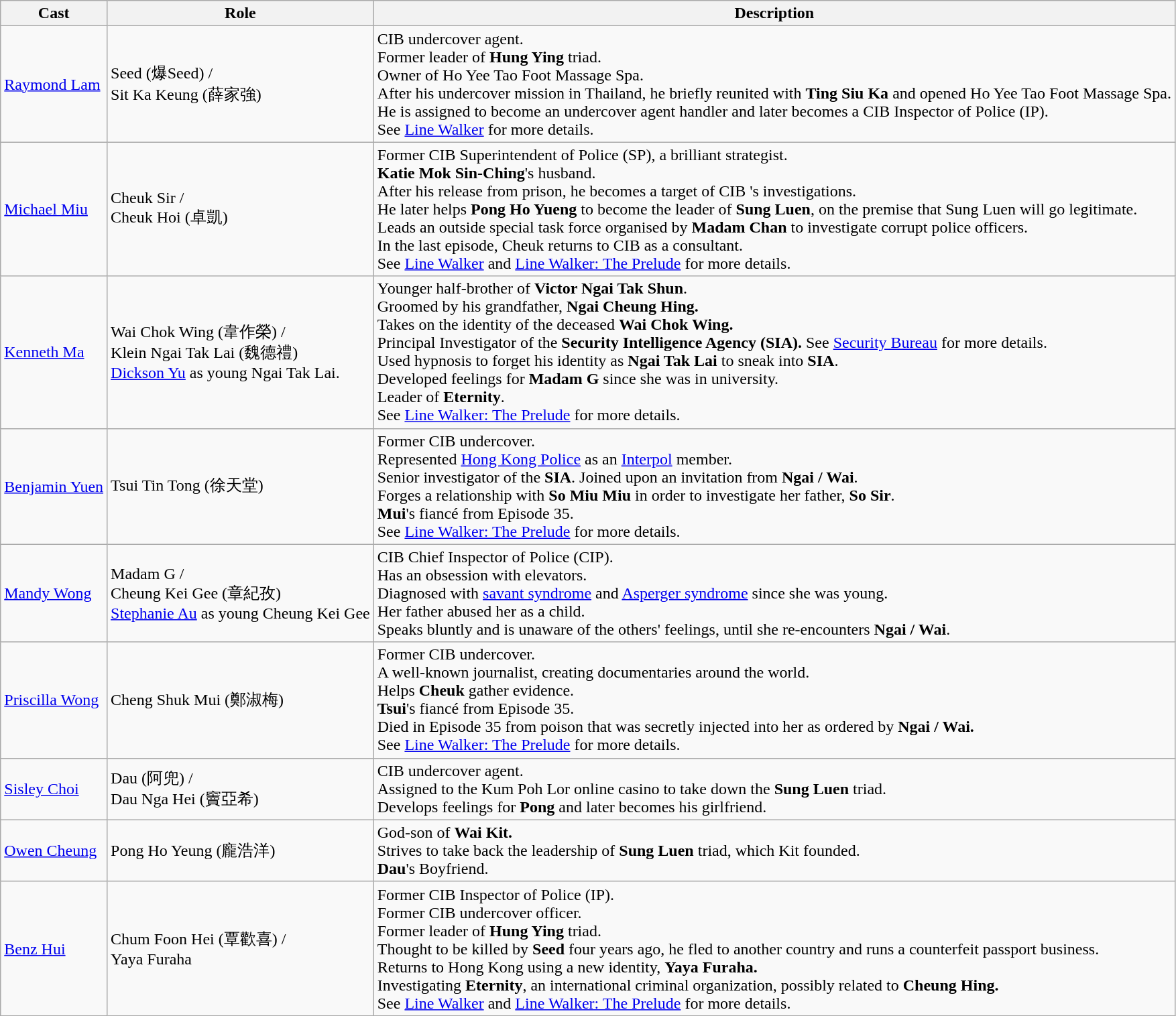<table class="wikitable">
<tr>
<th>Cast</th>
<th>Role</th>
<th>Description</th>
</tr>
<tr>
<td><a href='#'>Raymond Lam</a></td>
<td>Seed (爆Seed) /<br>Sit Ka Keung (薛家強)</td>
<td>CIB undercover agent.<br>Former leader of <strong>Hung Ying</strong> triad.<br>Owner of Ho Yee Tao Foot Massage Spa.<br>After his undercover mission in Thailand, he briefly reunited with <strong>Ting Siu Ka</strong> and opened Ho Yee Tao Foot Massage Spa.<br>He is assigned to become an undercover agent handler and later becomes a CIB Inspector of Police (IP).<br>See <a href='#'>Line Walker</a> for more details.</td>
</tr>
<tr>
<td><a href='#'>Michael Miu</a></td>
<td>Cheuk Sir /<br>Cheuk Hoi (卓凱)</td>
<td>Former CIB Superintendent of Police (SP), a brilliant strategist.<br><strong>Katie Mok Sin-Ching</strong>'s husband.<br>After his release from prison, he becomes a target of CIB 's investigations.<br>He later helps <strong>Pong Ho Yueng</strong> to become the leader of <strong>Sung Luen</strong>, on the premise that Sung Luen will go legitimate.<br>Leads an outside special task force organised by <strong>Madam Chan</strong> to investigate corrupt police officers.<br>In the last episode, Cheuk returns to CIB as a consultant.<br>See <a href='#'>Line Walker</a> and <a href='#'>Line Walker: The Prelude</a> for more details.</td>
</tr>
<tr>
<td><a href='#'>Kenneth Ma</a></td>
<td>Wai Chok Wing (韋作榮) /<br>Klein Ngai Tak Lai (魏德禮)<br><a href='#'>Dickson Yu</a> as young Ngai Tak Lai.</td>
<td>Younger half-brother of <strong>Victor Ngai Tak Shun</strong>.<br>Groomed by his grandfather, <strong>Ngai Cheung Hing.</strong><br>Takes on the identity of the deceased <strong>Wai Chok Wing.</strong><br>Principal Investigator of the <strong>Security Intelligence Agency (SIA).</strong> See <a href='#'>Security Bureau</a> for more details.<br>Used hypnosis to forget his identity as <strong>Ngai Tak Lai</strong> to sneak into <strong>SIA</strong>.<br>Developed feelings for <strong>Madam G</strong> since she was in university.<br>Leader of <strong>Eternity</strong>.<br>See <a href='#'>Line Walker: The Prelude</a> for more details.</td>
</tr>
<tr>
<td><a href='#'>Benjamin Yuen</a></td>
<td>Tsui Tin Tong (徐天堂)</td>
<td>Former CIB undercover.<br>Represented <a href='#'>Hong Kong Police</a> as an <a href='#'>Interpol</a> member.<br>Senior investigator of the <strong>SIA</strong>. Joined upon an invitation from <strong>Ngai / Wai</strong>.<br>Forges a relationship with <strong>So Miu Miu</strong> in order to investigate her father, <strong>So Sir</strong>.<br><strong>Mui</strong>'s fiancé from Episode 35.<br>See <a href='#'>Line Walker: The Prelude</a> for more details.</td>
</tr>
<tr>
<td><a href='#'>Mandy Wong</a></td>
<td>Madam G /<br>Cheung Kei Gee (章紀孜)<br><a href='#'>Stephanie Au</a> as young Cheung Kei Gee</td>
<td>CIB Chief Inspector of Police (CIP).<br>Has an obsession with elevators.<br>Diagnosed with <a href='#'>savant syndrome</a> and <a href='#'>Asperger syndrome</a> since she was young.<br>Her father abused her as a child.<br>Speaks bluntly and is unaware of the others' feelings, until she re-encounters <strong>Ngai / Wai</strong>.</td>
</tr>
<tr>
<td><a href='#'>Priscilla Wong</a></td>
<td>Cheng Shuk Mui (鄭淑梅)</td>
<td>Former CIB undercover.<br>A well-known journalist, creating documentaries around the world.<br>Helps <strong>Cheuk</strong> gather evidence.<br><strong>Tsui</strong>'s fiancé from Episode 35.<br>Died in Episode 35 from poison that was secretly injected into her as ordered by <strong>Ngai / Wai.</strong><br>See <a href='#'>Line Walker: The Prelude</a> for more details.</td>
</tr>
<tr>
<td><a href='#'>Sisley Choi</a></td>
<td>Dau (阿兜) /<br>Dau Nga Hei (竇亞希)</td>
<td>CIB undercover agent.<br>Assigned to the Kum Poh Lor online casino to take down the <strong>Sung Luen</strong> triad.<br>Develops feelings for <strong>Pong</strong> and later becomes his girlfriend.</td>
</tr>
<tr>
<td><a href='#'>Owen Cheung</a></td>
<td>Pong Ho Yeung (龐浩洋)</td>
<td>God-son of <strong>Wai Kit.</strong><br>Strives to take back the leadership of <strong>Sung Luen</strong> triad, which Kit founded.<br><strong>Dau</strong>'s Boyfriend.</td>
</tr>
<tr>
<td><a href='#'>Benz Hui</a></td>
<td>Chum Foon Hei (覃歡喜) /<br>Yaya Furaha</td>
<td>Former CIB Inspector of Police (IP).<br>Former CIB undercover officer.<br>Former leader of <strong>Hung Ying</strong> triad.<br>Thought to be killed by <strong>Seed</strong> four years ago, he fled to another country and runs a counterfeit passport business.<br>Returns to Hong Kong using a new identity, <strong>Yaya Furaha.</strong><br>Investigating <strong>Eternity</strong>, an international criminal organization, possibly related to <strong>Cheung Hing.</strong><br>See <a href='#'>Line Walker</a> and <a href='#'>Line Walker: The Prelude</a> for more details.</td>
</tr>
</table>
